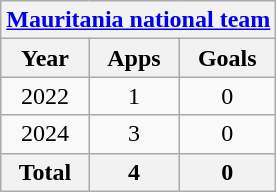<table class="wikitable" style="text-align:center">
<tr>
<th colspan=3><a href='#'>Mauritania national team</a></th>
</tr>
<tr>
<th>Year</th>
<th>Apps</th>
<th>Goals</th>
</tr>
<tr>
<td>2022</td>
<td>1</td>
<td>0</td>
</tr>
<tr>
<td>2024</td>
<td>3</td>
<td>0</td>
</tr>
<tr>
<th>Total</th>
<th>4</th>
<th>0</th>
</tr>
</table>
